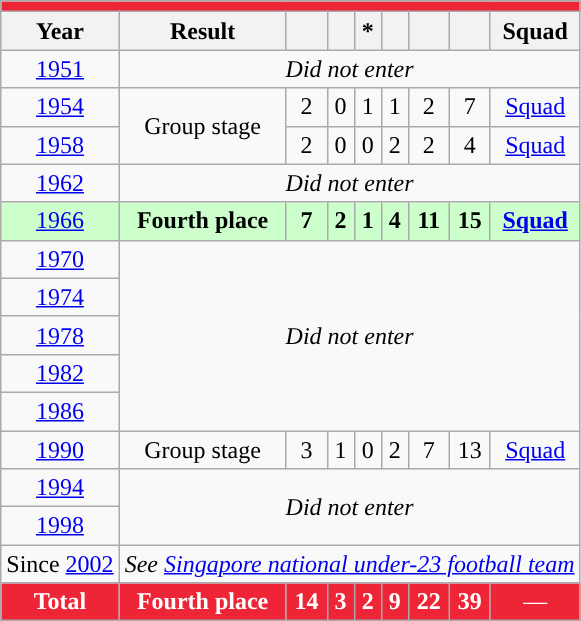<table class="wikitable" style="text-align:center;">
<tr>
<th colspan=10 style="background: #EE2536; color: #FFFFFF;"><a href='#'></a></th>
</tr>
<tr>
<th>Year</th>
<th>Result</th>
<th></th>
<th></th>
<th>*</th>
<th></th>
<th></th>
<th></th>
<th>Squad</th>
</tr>
<tr>
<td> <a href='#'>1951</a></td>
<td colspan=9><em>Did not enter</em></td>
</tr>
<tr>
<td> <a href='#'>1954</a></td>
<td rowspan=2>Group stage</td>
<td>2</td>
<td>0</td>
<td>1</td>
<td>1</td>
<td>2</td>
<td>7</td>
<td><a href='#'>Squad</a></td>
</tr>
<tr>
<td> <a href='#'>1958</a></td>
<td>2</td>
<td>0</td>
<td>0</td>
<td>2</td>
<td>2</td>
<td>4</td>
<td><a href='#'>Squad</a></td>
</tr>
<tr>
<td> <a href='#'>1962</a></td>
<td colspan=9><em>Did not enter</em></td>
</tr>
<tr style="background:#cfc;">
<td> <a href='#'>1966</a></td>
<td><strong>Fourth place</strong></td>
<td><strong>7</strong></td>
<td><strong>2</strong></td>
<td><strong>1</strong></td>
<td><strong>4</strong></td>
<td><strong>11</strong></td>
<td><strong>15</strong></td>
<td><strong><a href='#'>Squad</a></strong></td>
</tr>
<tr>
<td> <a href='#'>1970</a></td>
<td colspan=9 rowspan=5><em>Did not enter</em></td>
</tr>
<tr>
<td> <a href='#'>1974</a></td>
</tr>
<tr>
<td> <a href='#'>1978</a></td>
</tr>
<tr>
<td> <a href='#'>1982</a></td>
</tr>
<tr>
<td> <a href='#'>1986</a></td>
</tr>
<tr>
<td> <a href='#'>1990</a></td>
<td>Group stage</td>
<td>3</td>
<td>1</td>
<td>0</td>
<td>2</td>
<td>7</td>
<td>13</td>
<td><a href='#'>Squad</a></td>
</tr>
<tr>
<td> <a href='#'>1994</a></td>
<td colspan=9 rowspan=2><em>Did not enter</em></td>
</tr>
<tr>
<td> <a href='#'>1998</a></td>
</tr>
<tr>
<td>Since <a href='#'>2002</a></td>
<td colspan=9><em>See <a href='#'>Singapore national under-23 football team</a></em></td>
</tr>
<tr>
<td style="background: #EE2536; color: #FFFFFF;"><strong>Total</strong></td>
<td style="background: #EE2536; color: #FFFFFF;"><strong>Fourth place</strong></td>
<td style="background: #EE2536; color: #FFFFFF;"><strong>14</strong></td>
<td style="background: #EE2536; color: #FFFFFF;"><strong>3</strong></td>
<td style="background: #EE2536; color: #FFFFFF;"><strong>2</strong></td>
<td style="background: #EE2536; color: #FFFFFF;"><strong>9</strong></td>
<td style="background: #EE2536; color: #FFFFFF;"><strong>22</strong></td>
<td style="background: #EE2536; color: #FFFFFF;"><strong>39</strong></td>
<td style="background: #EE2536; color: #FFFFFF;">—</td>
</tr>
</table>
